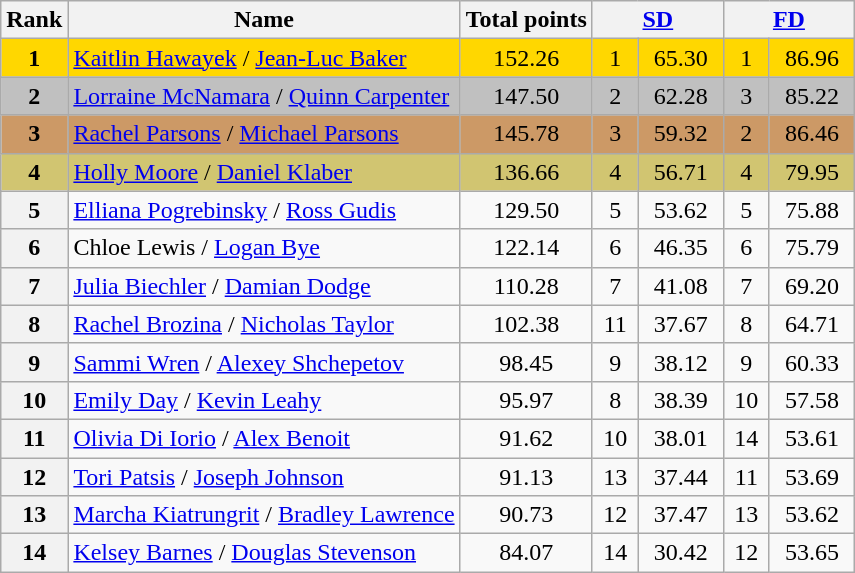<table class="wikitable sortable">
<tr>
<th>Rank</th>
<th>Name</th>
<th>Total points</th>
<th colspan="2" width="80px"><a href='#'>SD</a></th>
<th colspan="2" width="80px"><a href='#'>FD</a></th>
</tr>
<tr bgcolor="gold">
<td align="center"><strong>1</strong></td>
<td><a href='#'>Kaitlin Hawayek</a> / <a href='#'>Jean-Luc Baker</a></td>
<td align="center">152.26</td>
<td align="center">1</td>
<td align="center">65.30</td>
<td align="center">1</td>
<td align="center">86.96</td>
</tr>
<tr bgcolor="silver">
<td align="center"><strong>2</strong></td>
<td><a href='#'>Lorraine McNamara</a> / <a href='#'>Quinn Carpenter</a></td>
<td align="center">147.50</td>
<td align="center">2</td>
<td align="center">62.28</td>
<td align="center">3</td>
<td align="center">85.22</td>
</tr>
<tr bgcolor="cc9966">
<td align="center"><strong>3</strong></td>
<td><a href='#'>Rachel Parsons</a> / <a href='#'>Michael Parsons</a></td>
<td align="center">145.78</td>
<td align="center">3</td>
<td align="center">59.32</td>
<td align="center">2</td>
<td align="center">86.46</td>
</tr>
<tr bgcolor="#d1c571">
<td align="center"><strong>4</strong></td>
<td><a href='#'>Holly Moore</a> / <a href='#'>Daniel Klaber</a></td>
<td align="center">136.66</td>
<td align="center">4</td>
<td align="center">56.71</td>
<td align="center">4</td>
<td align="center">79.95</td>
</tr>
<tr>
<th>5</th>
<td><a href='#'>Elliana Pogrebinsky</a> / <a href='#'>Ross Gudis</a></td>
<td align="center">129.50</td>
<td align="center">5</td>
<td align="center">53.62</td>
<td align="center">5</td>
<td align="center">75.88</td>
</tr>
<tr>
<th>6</th>
<td>Chloe Lewis / <a href='#'>Logan Bye</a></td>
<td align="center">122.14</td>
<td align="center">6</td>
<td align="center">46.35</td>
<td align="center">6</td>
<td align="center">75.79</td>
</tr>
<tr>
<th>7</th>
<td><a href='#'>Julia Biechler</a> / <a href='#'>Damian Dodge</a></td>
<td align="center">110.28</td>
<td align="center">7</td>
<td align="center">41.08</td>
<td align="center">7</td>
<td align="center">69.20</td>
</tr>
<tr>
<th>8</th>
<td><a href='#'>Rachel Brozina</a> / <a href='#'>Nicholas Taylor</a></td>
<td align="center">102.38</td>
<td align="center">11</td>
<td align="center">37.67</td>
<td align="center">8</td>
<td align="center">64.71</td>
</tr>
<tr>
<th>9</th>
<td><a href='#'>Sammi Wren</a> / <a href='#'>Alexey Shchepetov</a></td>
<td align="center">98.45</td>
<td align="center">9</td>
<td align="center">38.12</td>
<td align="center">9</td>
<td align="center">60.33</td>
</tr>
<tr>
<th>10</th>
<td><a href='#'>Emily Day</a> / <a href='#'>Kevin Leahy</a></td>
<td align="center">95.97</td>
<td align="center">8</td>
<td align="center">38.39</td>
<td align="center">10</td>
<td align="center">57.58</td>
</tr>
<tr>
<th>11</th>
<td><a href='#'>Olivia Di Iorio</a> / <a href='#'>Alex Benoit</a></td>
<td align="center">91.62</td>
<td align="center">10</td>
<td align="center">38.01</td>
<td align="center">14</td>
<td align="center">53.61</td>
</tr>
<tr>
<th>12</th>
<td><a href='#'>Tori Patsis</a> / <a href='#'>Joseph Johnson</a></td>
<td align="center">91.13</td>
<td align="center">13</td>
<td align="center">37.44</td>
<td align="center">11</td>
<td align="center">53.69</td>
</tr>
<tr>
<th>13</th>
<td><a href='#'>Marcha Kiatrungrit</a> / <a href='#'>Bradley Lawrence</a></td>
<td align="center">90.73</td>
<td align="center">12</td>
<td align="center">37.47</td>
<td align="center">13</td>
<td align="center">53.62</td>
</tr>
<tr>
<th>14</th>
<td><a href='#'>Kelsey Barnes</a> / <a href='#'>Douglas Stevenson</a></td>
<td align="center">84.07</td>
<td align="center">14</td>
<td align="center">30.42</td>
<td align="center">12</td>
<td align="center">53.65</td>
</tr>
</table>
